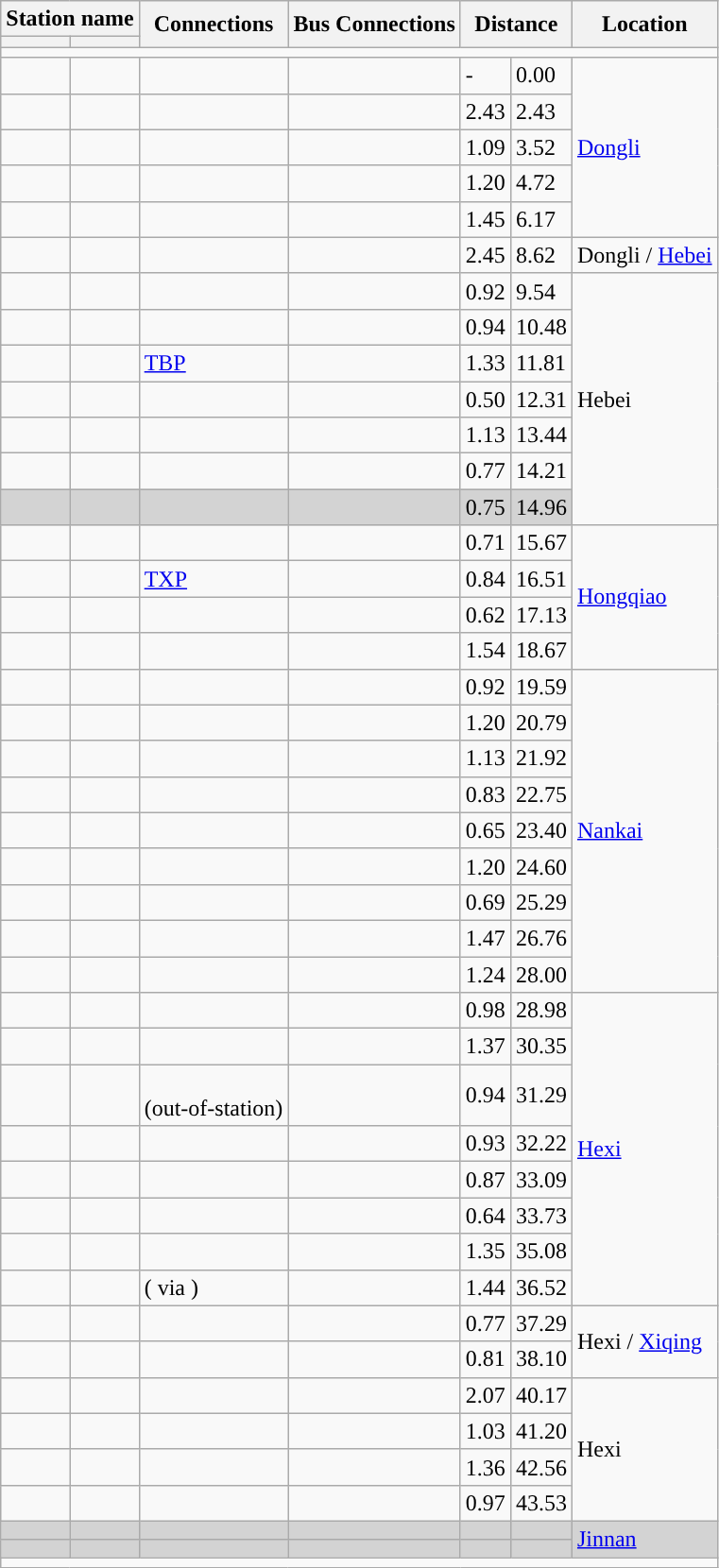<table class="wikitable">
<tr>
<th colspan="2">Station name</th>
<th rowspan="2">Connections</th>
<th rowspan="2">Bus Connections</th>
<th colspan="2" rowspan="2">Distance<br></th>
<th rowspan="2">Location</th>
</tr>
<tr>
<th></th>
<th></th>
</tr>
<tr style="background:#">
<td colspan = "7"></td>
</tr>
<tr>
<td></td>
<td></td>
<td></td>
<td></td>
<td>-</td>
<td>0.00</td>
<td rowspan="5"><a href='#'>Dongli</a></td>
</tr>
<tr>
<td></td>
<td></td>
<td></td>
<td></td>
<td>2.43</td>
<td>2.43</td>
</tr>
<tr>
<td></td>
<td></td>
<td></td>
<td></td>
<td>1.09</td>
<td>3.52</td>
</tr>
<tr>
<td></td>
<td></td>
<td></td>
<td></td>
<td>1.20</td>
<td>4.72</td>
</tr>
<tr>
<td></td>
<td></td>
<td></td>
<td></td>
<td>1.45</td>
<td>6.17</td>
</tr>
<tr>
<td></td>
<td></td>
<td></td>
<td></td>
<td>2.45</td>
<td>8.62</td>
<td>Dongli / <a href='#'>Hebei</a></td>
</tr>
<tr>
<td></td>
<td></td>
<td></td>
<td></td>
<td>0.92</td>
<td>9.54</td>
<td rowspan="7">Hebei</td>
</tr>
<tr>
<td></td>
<td></td>
<td></td>
<td></td>
<td>0.94</td>
<td>10.48</td>
</tr>
<tr>
<td></td>
<td></td>
<td>  <a href='#'>TBP</a></td>
<td></td>
<td>1.33</td>
<td>11.81</td>
</tr>
<tr>
<td></td>
<td></td>
<td></td>
<td></td>
<td>0.50</td>
<td>12.31</td>
</tr>
<tr>
<td></td>
<td></td>
<td></td>
<td></td>
<td>1.13</td>
<td>13.44</td>
</tr>
<tr>
<td></td>
<td></td>
<td></td>
<td></td>
<td>0.77</td>
<td>14.21</td>
</tr>
<tr bgcolor="lightgrey">
<td><em></em></td>
<td></td>
<td></td>
<td></td>
<td>0.75</td>
<td>14.96</td>
</tr>
<tr>
<td></td>
<td></td>
<td></td>
<td></td>
<td>0.71</td>
<td>15.67</td>
<td rowspan="4"><a href='#'>Hongqiao</a></td>
</tr>
<tr>
<td></td>
<td></td>
<td>  <a href='#'>TXP</a></td>
<td></td>
<td>0.84</td>
<td>16.51</td>
</tr>
<tr>
<td></td>
<td></td>
<td></td>
<td></td>
<td>0.62</td>
<td>17.13</td>
</tr>
<tr>
<td></td>
<td></td>
<td></td>
<td></td>
<td>1.54</td>
<td>18.67</td>
</tr>
<tr>
<td></td>
<td></td>
<td></td>
<td></td>
<td>0.92</td>
<td>19.59</td>
<td rowspan="9"><a href='#'>Nankai</a></td>
</tr>
<tr>
<td></td>
<td></td>
<td></td>
<td></td>
<td>1.20</td>
<td>20.79</td>
</tr>
<tr>
<td></td>
<td></td>
<td></td>
<td></td>
<td>1.13</td>
<td>21.92</td>
</tr>
<tr>
<td></td>
<td></td>
<td></td>
<td></td>
<td>0.83</td>
<td>22.75</td>
</tr>
<tr>
<td></td>
<td></td>
<td></td>
<td></td>
<td>0.65</td>
<td>23.40</td>
</tr>
<tr>
<td></td>
<td></td>
<td></td>
<td></td>
<td>1.20</td>
<td>24.60</td>
</tr>
<tr>
<td></td>
<td></td>
<td></td>
<td></td>
<td>0.69</td>
<td>25.29</td>
</tr>
<tr>
<td></td>
<td></td>
<td></td>
<td></td>
<td>1.47</td>
<td>26.76</td>
</tr>
<tr>
<td></td>
<td></td>
<td></td>
<td></td>
<td>1.24</td>
<td>28.00</td>
</tr>
<tr>
<td></td>
<td></td>
<td></td>
<td></td>
<td>0.98</td>
<td>28.98</td>
<td rowspan="8"><a href='#'>Hexi</a></td>
</tr>
<tr>
<td></td>
<td></td>
<td></td>
<td></td>
<td>1.37</td>
<td>30.35</td>
</tr>
<tr>
<td></td>
<td></td>
<td><br> (out-of-station)</td>
<td></td>
<td>0.94</td>
<td>31.29</td>
</tr>
<tr>
<td></td>
<td></td>
<td></td>
<td></td>
<td>0.93</td>
<td>32.22</td>
</tr>
<tr>
<td></td>
<td></td>
<td></td>
<td></td>
<td>0.87</td>
<td>33.09</td>
</tr>
<tr>
<td></td>
<td></td>
<td></td>
<td></td>
<td>0.64</td>
<td>33.73</td>
</tr>
<tr>
<td></td>
<td></td>
<td></td>
<td></td>
<td>1.35</td>
<td>35.08</td>
</tr>
<tr>
<td></td>
<td></td>
<td> ( via )</td>
<td></td>
<td>1.44</td>
<td>36.52</td>
</tr>
<tr>
<td></td>
<td></td>
<td></td>
<td></td>
<td>0.77</td>
<td>37.29</td>
<td rowspan="2">Hexi / <a href='#'>Xiqing</a></td>
</tr>
<tr>
<td></td>
<td></td>
<td></td>
<td></td>
<td>0.81</td>
<td>38.10</td>
</tr>
<tr>
<td></td>
<td></td>
<td></td>
<td></td>
<td>2.07</td>
<td>40.17</td>
<td rowspan="4">Hexi</td>
</tr>
<tr>
<td></td>
<td></td>
<td></td>
<td></td>
<td>1.03</td>
<td>41.20</td>
</tr>
<tr>
<td></td>
<td></td>
<td></td>
<td></td>
<td>1.36</td>
<td>42.56</td>
</tr>
<tr>
<td></td>
<td></td>
<td></td>
<td></td>
<td>0.97</td>
<td>43.53</td>
</tr>
<tr bgcolor="lightgrey">
<td><em></em></td>
<td></td>
<td></td>
<td></td>
<td></td>
<td></td>
<td rowspan="2"><a href='#'>Jinnan</a></td>
</tr>
<tr bgcolor="lightgrey">
<td><em></em></td>
<td></td>
<td></td>
<td></td>
<td></td>
<td></td>
</tr>
<tr style="background:#">
<td colspan = "7"></td>
</tr>
</table>
